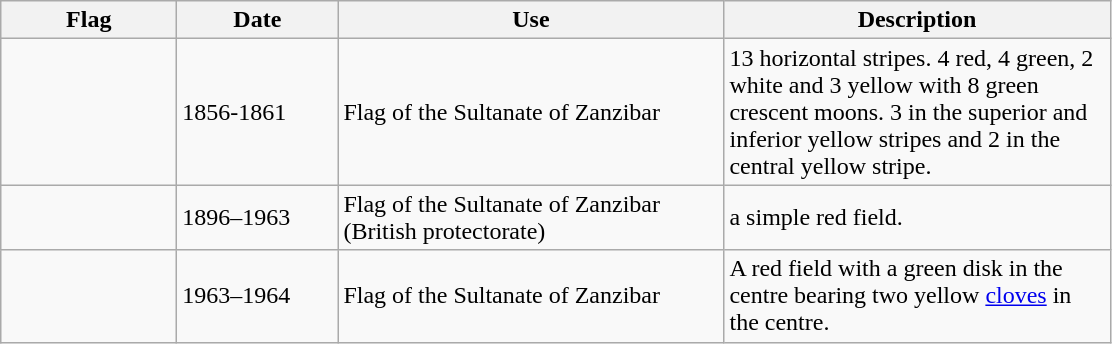<table class="wikitable">
<tr>
<th style="width:110px;">Flag</th>
<th style="width:100px;">Date</th>
<th style="width:250px;">Use</th>
<th style="width:250px;">Description</th>
</tr>
<tr>
<td></td>
<td>1856-1861</td>
<td>Flag of the Sultanate of Zanzibar</td>
<td>13 horizontal stripes. 4 red, 4 green, 2 white and 3 yellow with 8 green crescent moons. 3 in the superior and inferior yellow stripes and 2 in the central yellow stripe.</td>
</tr>
<tr>
<td></td>
<td>1896–1963</td>
<td>Flag of the Sultanate of Zanzibar (British protectorate)</td>
<td>a simple red field.</td>
</tr>
<tr>
<td></td>
<td>1963–1964</td>
<td>Flag of the Sultanate of Zanzibar</td>
<td>A red field with a green disk in the centre bearing two yellow <a href='#'>cloves</a> in the centre.</td>
</tr>
</table>
